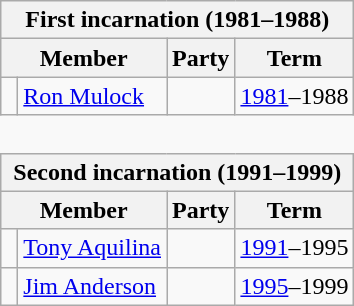<table class="wikitable" style='border-style: none none none none;'>
<tr>
<th colspan="4">First incarnation (1981–1988)</th>
</tr>
<tr>
<th colspan="2">Member</th>
<th>Party</th>
<th>Term</th>
</tr>
<tr style="background: #f9f9f9">
<td> </td>
<td><a href='#'>Ron Mulock</a></td>
<td></td>
<td><a href='#'>1981</a>–1988</td>
</tr>
<tr>
<td colspan="4" style='border-style: none none none none;'> </td>
</tr>
<tr>
<th colspan="4">Second incarnation (1991–1999)</th>
</tr>
<tr>
<th colspan="2">Member</th>
<th>Party</th>
<th>Term</th>
</tr>
<tr style="background: #f9f9f9">
<td> </td>
<td><a href='#'>Tony Aquilina</a></td>
<td></td>
<td><a href='#'>1991</a>–1995</td>
</tr>
<tr style="background: #f9f9f9">
<td> </td>
<td><a href='#'>Jim Anderson</a></td>
<td></td>
<td><a href='#'>1995</a>–1999</td>
</tr>
</table>
